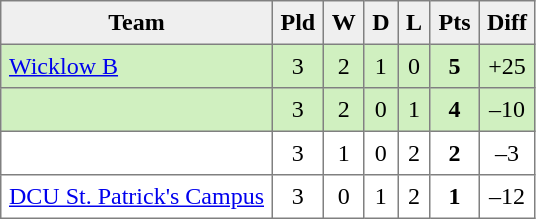<table style=border-collapse:collapse border=1 cellspacing=0 cellpadding=5>
<tr align=center bgcolor=#efefef>
<th>Team</th>
<th>Pld</th>
<th>W</th>
<th>D</th>
<th>L</th>
<th>Pts</th>
<th>Diff</th>
</tr>
<tr align=center style="background:#D0F0C0;">
<td style="text-align:left;"> <a href='#'>Wicklow B</a></td>
<td>3</td>
<td>2</td>
<td>1</td>
<td>0</td>
<td><strong>5</strong></td>
<td>+25</td>
</tr>
<tr align=center style="background:#D0F0C0;">
<td style="text-align:left;"> </td>
<td>3</td>
<td>2</td>
<td>0</td>
<td>1</td>
<td><strong>4</strong></td>
<td>–10</td>
</tr>
<tr align=center style="background:#FFFFFF;">
<td style="text-align:left;"> </td>
<td>3</td>
<td>1</td>
<td>0</td>
<td>2</td>
<td><strong>2</strong></td>
<td>–3</td>
</tr>
<tr align=center style="background:#FFFFFF;">
<td style="text-align:left;"> <a href='#'>DCU St. Patrick's Campus</a></td>
<td>3</td>
<td>0</td>
<td>1</td>
<td>2</td>
<td><strong>1</strong></td>
<td>–12</td>
</tr>
</table>
